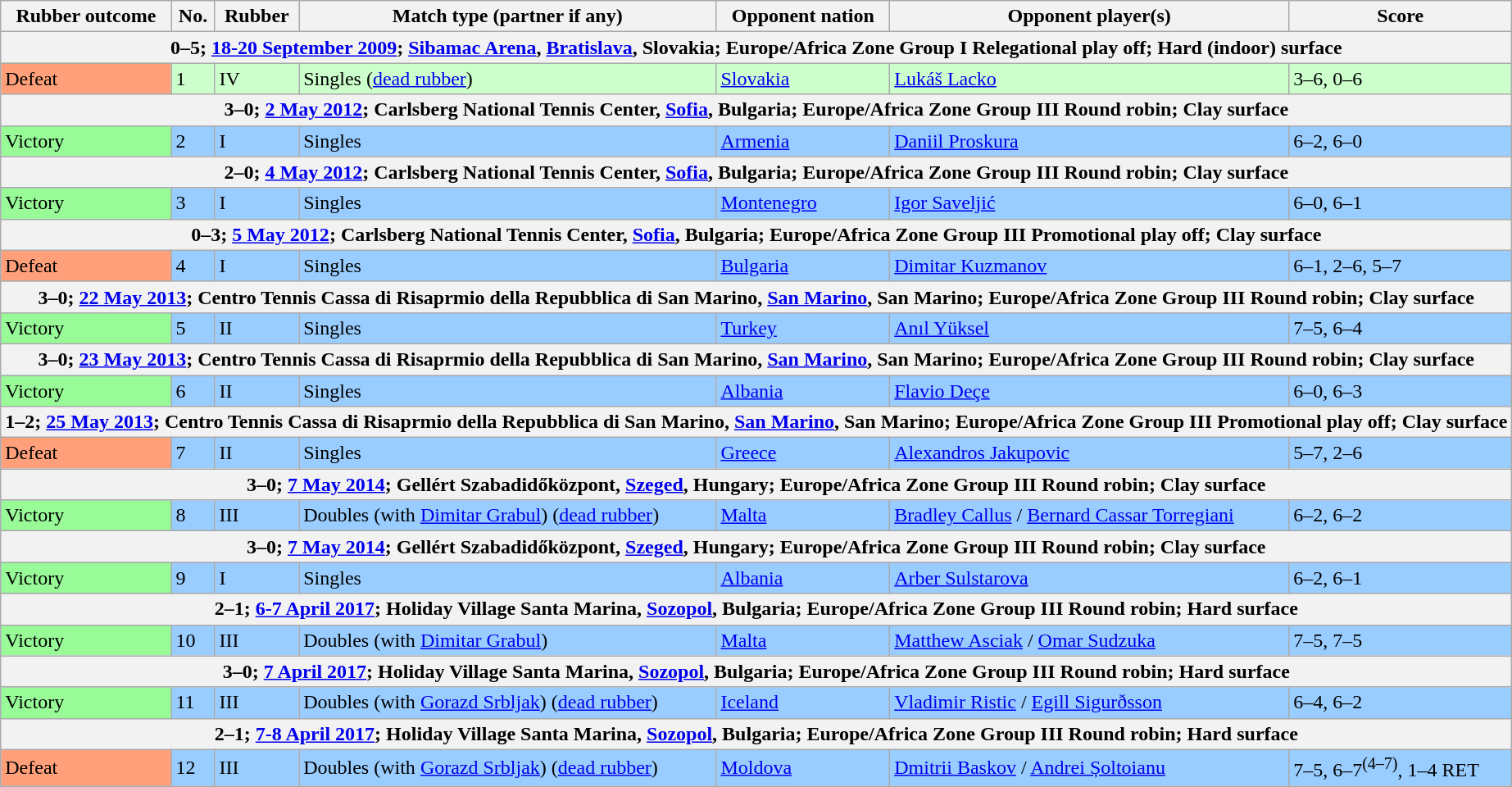<table class=wikitable>
<tr>
<th>Rubber outcome</th>
<th>No.</th>
<th>Rubber</th>
<th>Match type (partner if any)</th>
<th>Opponent nation</th>
<th>Opponent player(s)</th>
<th>Score</th>
</tr>
<tr>
<th colspan=7>0–5; <a href='#'>18-20 September 2009</a>; <a href='#'>Sibamac Arena</a>, <a href='#'>Bratislava</a>, Slovakia; Europe/Africa Zone Group I Relegational play off; Hard (indoor) surface</th>
</tr>
<tr bgcolor=#CCFFCC>
<td bgcolor=FFA07A>Defeat</td>
<td>1</td>
<td>IV</td>
<td>Singles (<a href='#'>dead rubber</a>)</td>
<td> <a href='#'>Slovakia</a></td>
<td><a href='#'>Lukáš Lacko</a></td>
<td>3–6, 0–6</td>
</tr>
<tr>
<th colspan=7>3–0; <a href='#'>2 May 2012</a>; Carlsberg National Tennis Center, <a href='#'>Sofia</a>, Bulgaria; Europe/Africa Zone Group III Round robin; Clay surface</th>
</tr>
<tr bgcolor=#99CCFF>
<td bgcolor=98FB98>Victory</td>
<td>2</td>
<td>I</td>
<td>Singles</td>
<td> <a href='#'>Armenia</a></td>
<td><a href='#'>Daniil Proskura</a></td>
<td>6–2, 6–0</td>
</tr>
<tr>
<th colspan=7>2–0; <a href='#'>4 May 2012</a>; Carlsberg National Tennis Center, <a href='#'>Sofia</a>, Bulgaria; Europe/Africa Zone Group III Round robin; Clay surface</th>
</tr>
<tr bgcolor=#99CCFF>
<td bgcolor=98FB98>Victory</td>
<td>3</td>
<td>I</td>
<td>Singles</td>
<td> <a href='#'>Montenegro</a></td>
<td><a href='#'>Igor Saveljić</a></td>
<td>6–0, 6–1</td>
</tr>
<tr>
<th colspan=7>0–3; <a href='#'>5 May 2012</a>; Carlsberg National Tennis Center, <a href='#'>Sofia</a>, Bulgaria; Europe/Africa Zone Group III Promotional play off; Clay surface</th>
</tr>
<tr bgcolor=#99CCFF>
<td bgcolor=FFA07A>Defeat</td>
<td>4</td>
<td>I</td>
<td>Singles</td>
<td> <a href='#'>Bulgaria</a></td>
<td><a href='#'>Dimitar Kuzmanov</a></td>
<td>6–1, 2–6, 5–7</td>
</tr>
<tr>
<th colspan=7>3–0; <a href='#'>22 May 2013</a>; Centro Tennis Cassa di Risaprmio della Repubblica di San Marino, <a href='#'>San Marino</a>, San Marino; Europe/Africa Zone Group III Round robin; Clay surface</th>
</tr>
<tr bgcolor=#99CCFF>
<td bgcolor=98FB98>Victory</td>
<td>5</td>
<td>II</td>
<td>Singles</td>
<td> <a href='#'>Turkey</a></td>
<td><a href='#'>Anıl Yüksel</a></td>
<td>7–5, 6–4</td>
</tr>
<tr>
<th colspan=7>3–0; <a href='#'>23 May 2013</a>; Centro Tennis Cassa di Risaprmio della Repubblica di San Marino, <a href='#'>San Marino</a>, San Marino; Europe/Africa Zone Group III Round robin; Clay surface</th>
</tr>
<tr bgcolor=#99CCFF>
<td bgcolor=98FB98>Victory</td>
<td>6</td>
<td>II</td>
<td>Singles</td>
<td> <a href='#'>Albania</a></td>
<td><a href='#'>Flavio Deçe</a></td>
<td>6–0, 6–3</td>
</tr>
<tr>
<th colspan=7>1–2; <a href='#'>25 May 2013</a>; Centro Tennis Cassa di Risaprmio della Repubblica di San Marino, <a href='#'>San Marino</a>, San Marino; Europe/Africa Zone Group III Promotional play off; Clay surface</th>
</tr>
<tr bgcolor=#99CCFF>
<td bgcolor=FFA07A>Defeat</td>
<td>7</td>
<td>II</td>
<td>Singles</td>
<td> <a href='#'>Greece</a></td>
<td><a href='#'>Alexandros Jakupovic</a></td>
<td>5–7, 2–6</td>
</tr>
<tr>
<th colspan=7>3–0; <a href='#'>7 May 2014</a>; Gellért Szabadidőközpont, <a href='#'>Szeged</a>, Hungary; Europe/Africa Zone Group III Round robin; Clay surface</th>
</tr>
<tr bgcolor=#99CCFF>
<td bgcolor=98FB98>Victory</td>
<td>8</td>
<td>III</td>
<td>Doubles (with <a href='#'>Dimitar Grabul</a>) (<a href='#'>dead rubber</a>)</td>
<td> <a href='#'>Malta</a></td>
<td><a href='#'>Bradley Callus</a> / <a href='#'>Bernard Cassar Torregiani</a></td>
<td>6–2, 6–2</td>
</tr>
<tr>
<th colspan=7>3–0; <a href='#'>7 May 2014</a>; Gellért Szabadidőközpont, <a href='#'>Szeged</a>, Hungary; Europe/Africa Zone Group III Round robin; Clay surface</th>
</tr>
<tr bgcolor=#99CCFF>
<td bgcolor=98FB98>Victory</td>
<td>9</td>
<td>I</td>
<td>Singles</td>
<td> <a href='#'>Albania</a></td>
<td><a href='#'>Arber Sulstarova</a></td>
<td>6–2, 6–1</td>
</tr>
<tr>
<th colspan=7>2–1; <a href='#'>6-7 April 2017</a>; Holiday Village Santa Marina, <a href='#'>Sozopol</a>, Bulgaria; Europe/Africa Zone Group III Round robin; Hard surface</th>
</tr>
<tr bgcolor=#99CCFF>
<td bgcolor=98FB98>Victory</td>
<td>10</td>
<td>III</td>
<td>Doubles (with <a href='#'>Dimitar Grabul</a>)</td>
<td> <a href='#'>Malta</a></td>
<td><a href='#'>Matthew Asciak</a> / <a href='#'>Omar Sudzuka</a></td>
<td>7–5, 7–5</td>
</tr>
<tr>
<th colspan=7>3–0; <a href='#'>7 April 2017</a>; Holiday Village Santa Marina, <a href='#'>Sozopol</a>, Bulgaria; Europe/Africa Zone Group III Round robin; Hard surface</th>
</tr>
<tr bgcolor=#99CCFF>
<td bgcolor=98FB98>Victory</td>
<td>11</td>
<td>III</td>
<td>Doubles (with <a href='#'>Gorazd Srbljak</a>) (<a href='#'>dead rubber</a>)</td>
<td> <a href='#'>Iceland</a></td>
<td><a href='#'>Vladimir Ristic</a> / <a href='#'>Egill Sigurðsson</a></td>
<td>6–4, 6–2</td>
</tr>
<tr>
<th colspan=7>2–1; <a href='#'>7-8 April 2017</a>; Holiday Village Santa Marina, <a href='#'>Sozopol</a>, Bulgaria; Europe/Africa Zone Group III Round robin; Hard surface</th>
</tr>
<tr bgcolor=#99CCFF>
<td bgcolor=FFA07A>Defeat</td>
<td>12</td>
<td>III</td>
<td>Doubles (with <a href='#'>Gorazd Srbljak</a>) (<a href='#'>dead rubber</a>)</td>
<td> <a href='#'>Moldova</a></td>
<td><a href='#'>Dmitrii Baskov</a> / <a href='#'>Andrei Șoltoianu</a></td>
<td>7–5, 6–7<sup>(4–7)</sup>, 1–4 RET</td>
</tr>
</table>
